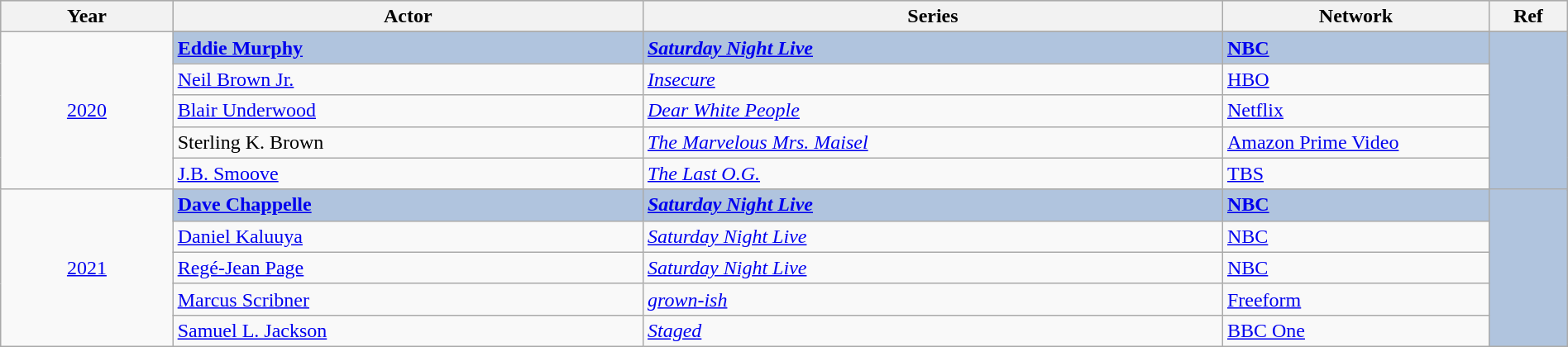<table class="wikitable" style="width:100%;">
<tr style="background:#bebebe;">
<th style="width:11%;">Year</th>
<th style="width:30%;">Actor</th>
<th style="width:37%;">Series</th>
<th style="width:17%;">Network</th>
<th style="width:5%;">Ref</th>
</tr>
<tr>
<td rowspan="6" align="center"><a href='#'>2020</a></td>
</tr>
<tr style="background:#B0C4DE">
<td><strong><a href='#'>Eddie Murphy</a></strong></td>
<td><strong><em><a href='#'>Saturday Night Live</a></em></strong></td>
<td><strong><a href='#'>NBC</a></strong></td>
<td rowspan="6" align="center"></td>
</tr>
<tr>
<td><a href='#'>Neil Brown Jr.</a></td>
<td><em><a href='#'>Insecure</a></em></td>
<td><a href='#'>HBO</a></td>
</tr>
<tr>
<td><a href='#'>Blair Underwood</a></td>
<td><em><a href='#'>Dear White People</a></em></td>
<td><a href='#'>Netflix</a></td>
</tr>
<tr>
<td>Sterling K. Brown</td>
<td><em><a href='#'>The Marvelous Mrs. Maisel</a></em></td>
<td><a href='#'>Amazon Prime Video</a></td>
</tr>
<tr>
<td><a href='#'>J.B. Smoove</a></td>
<td><em><a href='#'>The Last O.G.</a></em></td>
<td><a href='#'>TBS</a></td>
</tr>
<tr>
<td rowspan="7" align="center"><a href='#'>2021</a></td>
</tr>
<tr style="background:#B0C4DE">
<td><strong><a href='#'>Dave Chappelle</a></strong></td>
<td><strong><em><a href='#'>Saturday Night Live</a></em></strong></td>
<td><strong><a href='#'>NBC</a></strong></td>
<td rowspan="6" align="center"></td>
</tr>
<tr>
<td><a href='#'>Daniel Kaluuya</a></td>
<td><em><a href='#'>Saturday Night Live</a></em></td>
<td><a href='#'>NBC</a></td>
</tr>
<tr>
<td><a href='#'>Regé-Jean Page</a></td>
<td><em><a href='#'>Saturday Night Live</a></em></td>
<td><a href='#'>NBC</a></td>
</tr>
<tr>
<td><a href='#'>Marcus Scribner</a></td>
<td><em><a href='#'>grown-ish</a></em></td>
<td><a href='#'>Freeform</a></td>
</tr>
<tr>
<td><a href='#'>Samuel L. Jackson</a></td>
<td><em><a href='#'>Staged</a></em></td>
<td><a href='#'>BBC One</a></td>
</tr>
</table>
